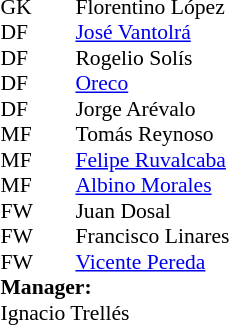<table style="font-size:90%; margin:0.2em auto;" cellspacing="0" cellpadding="0">
<tr>
<th width="25"></th>
<th width="25"></th>
</tr>
<tr>
<td>GK</td>
<td></td>
<td> Florentino López</td>
</tr>
<tr>
<td>DF</td>
<td></td>
<td> <a href='#'>José Vantolrá</a></td>
</tr>
<tr>
<td>DF</td>
<td></td>
<td> Rogelio Solís</td>
</tr>
<tr>
<td>DF</td>
<td></td>
<td> <a href='#'>Oreco</a></td>
</tr>
<tr>
<td>DF</td>
<td></td>
<td> Jorge Arévalo</td>
</tr>
<tr>
<td>MF</td>
<td></td>
<td> Tomás Reynoso</td>
</tr>
<tr>
<td>MF</td>
<td></td>
<td> <a href='#'>Felipe Ruvalcaba</a></td>
</tr>
<tr>
<td>MF</td>
<td></td>
<td> <a href='#'>Albino Morales</a></td>
</tr>
<tr>
<td>FW</td>
<td></td>
<td> Juan Dosal</td>
</tr>
<tr>
<td>FW</td>
<td></td>
<td> Francisco Linares</td>
</tr>
<tr>
<td>FW</td>
<td></td>
<td> <a href='#'>Vicente Pereda</a></td>
</tr>
<tr>
<td colspan=3><strong>Manager:</strong></td>
</tr>
<tr>
<td colspan=4> Ignacio Trellés</td>
</tr>
</table>
